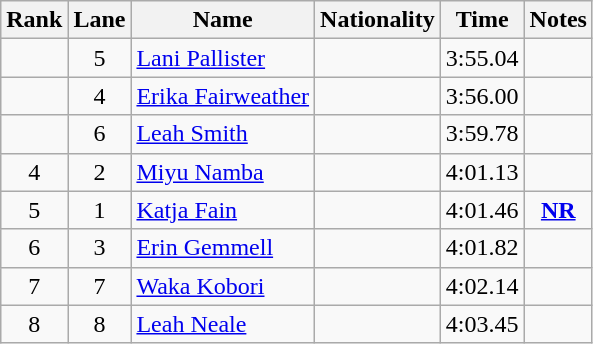<table class="wikitable sortable" style="text-align:center">
<tr>
<th>Rank</th>
<th>Lane</th>
<th>Name</th>
<th>Nationality</th>
<th>Time</th>
<th>Notes</th>
</tr>
<tr>
<td></td>
<td>5</td>
<td align=left><a href='#'>Lani Pallister</a></td>
<td align=left></td>
<td>3:55.04</td>
<td></td>
</tr>
<tr>
<td></td>
<td>4</td>
<td align=left><a href='#'>Erika Fairweather</a></td>
<td align=left></td>
<td>3:56.00</td>
<td></td>
</tr>
<tr>
<td></td>
<td>6</td>
<td align=left><a href='#'>Leah Smith</a></td>
<td align=left></td>
<td>3:59.78</td>
<td></td>
</tr>
<tr>
<td>4</td>
<td>2</td>
<td align=left><a href='#'>Miyu Namba</a></td>
<td align=left></td>
<td>4:01.13</td>
<td></td>
</tr>
<tr>
<td>5</td>
<td>1</td>
<td align=left><a href='#'>Katja Fain</a></td>
<td align=left></td>
<td>4:01.46</td>
<td><strong><a href='#'>NR</a></strong></td>
</tr>
<tr>
<td>6</td>
<td>3</td>
<td align=left><a href='#'>Erin Gemmell</a></td>
<td align=left></td>
<td>4:01.82</td>
<td></td>
</tr>
<tr>
<td>7</td>
<td>7</td>
<td align=left><a href='#'>Waka Kobori</a></td>
<td align=left></td>
<td>4:02.14</td>
<td></td>
</tr>
<tr>
<td>8</td>
<td>8</td>
<td align=left><a href='#'>Leah Neale</a></td>
<td align=left></td>
<td>4:03.45</td>
<td></td>
</tr>
</table>
